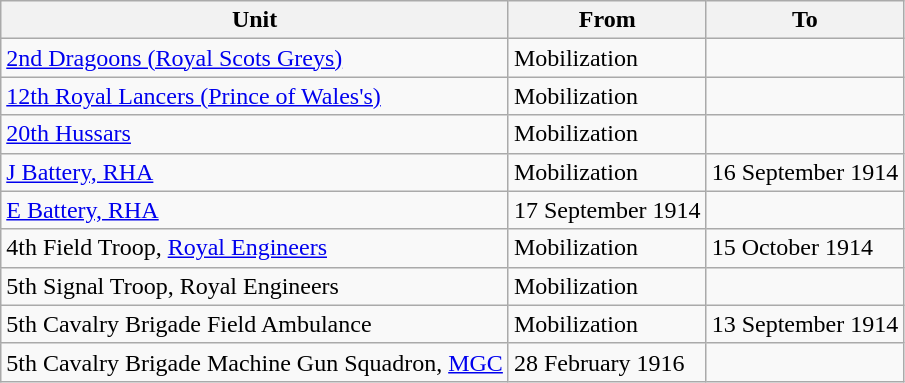<table class="wikitable">
<tr>
<th>Unit</th>
<th>From</th>
<th>To</th>
</tr>
<tr>
<td><a href='#'>2nd Dragoons (Royal Scots Greys)</a></td>
<td>Mobilization</td>
<td></td>
</tr>
<tr>
<td><a href='#'>12th Royal Lancers (Prince of Wales's)</a></td>
<td>Mobilization</td>
<td></td>
</tr>
<tr>
<td><a href='#'>20th Hussars</a></td>
<td>Mobilization</td>
<td></td>
</tr>
<tr>
<td><a href='#'>J Battery, RHA</a></td>
<td>Mobilization</td>
<td>16 September 1914</td>
</tr>
<tr>
<td><a href='#'>E Battery, RHA</a></td>
<td>17 September 1914</td>
<td></td>
</tr>
<tr>
<td>4th Field Troop, <a href='#'>Royal Engineers</a></td>
<td>Mobilization</td>
<td>15 October 1914</td>
</tr>
<tr>
<td>5th Signal Troop, Royal Engineers</td>
<td>Mobilization</td>
<td></td>
</tr>
<tr>
<td>5th Cavalry Brigade Field Ambulance</td>
<td>Mobilization</td>
<td>13 September 1914</td>
</tr>
<tr>
<td>5th Cavalry Brigade Machine Gun Squadron, <a href='#'>MGC</a></td>
<td>28 February 1916</td>
<td></td>
</tr>
</table>
